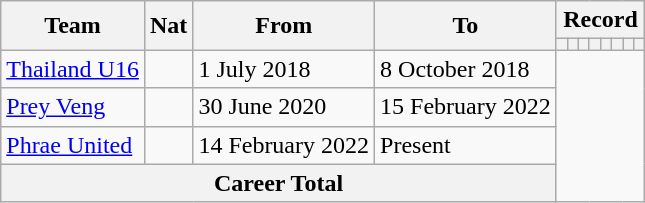<table class="wikitable" style="text-align: center;">
<tr>
<th rowspan="2">Team</th>
<th rowspan="2">Nat</th>
<th rowspan="2">From</th>
<th rowspan="2">To</th>
<th colspan="8">Record</th>
</tr>
<tr>
<th></th>
<th></th>
<th></th>
<th></th>
<th></th>
<th></th>
<th></th>
<th></th>
</tr>
<tr>
<td align=left><a href='#'>Thailand U16</a></td>
<td></td>
<td align=left>1 July 2018</td>
<td align=left>8 October 2018<br></td>
</tr>
<tr>
<td align=left><a href='#'>Prey Veng</a></td>
<td></td>
<td align=left>30 June 2020</td>
<td align=left>15 February 2022<br></td>
</tr>
<tr>
<td align=left><a href='#'>Phrae United</a></td>
<td></td>
<td align=left>14 February 2022</td>
<td align=left>Present<br></td>
</tr>
<tr>
<th colspan="4">Career Total<br></th>
</tr>
</table>
